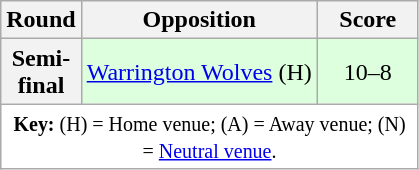<table class="wikitable plainrowheaders" style="text-align:center;margin-left:1em;">
<tr>
<th width="25">Round</th>
<th width="150">Opposition</th>
<th width="60">Score</th>
</tr>
<tr>
<th scope=row style="text-align:center">Semi-final</th>
<td bgcolor=ddffdd> <a href='#'>Warrington Wolves</a> (H)</td>
<td bgcolor=ddffdd>10–8</td>
</tr>
<tr>
<td colspan="3" style="background-color:white;"><small><strong>Key:</strong> (H) = Home venue; (A) = Away venue; (N) = <a href='#'>Neutral venue</a>.</small></td>
</tr>
</table>
